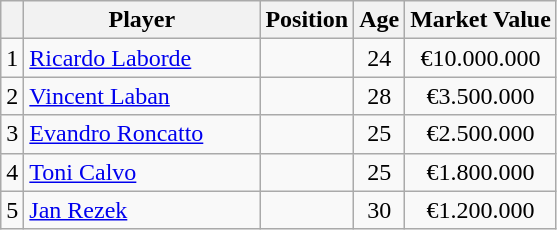<table class="wikitable">
<tr>
<th></th>
<th style="width:150px;">Player</th>
<th>Position</th>
<th>Age</th>
<th>Market Value</th>
</tr>
<tr>
<td align=center>1</td>
<td> <a href='#'>Ricardo Laborde</a></td>
<td align=center></td>
<td align=center>24</td>
<td align=center>€10.000.000</td>
</tr>
<tr>
<td align=center>2</td>
<td> <a href='#'>Vincent Laban</a></td>
<td align=center></td>
<td align=center>28</td>
<td align=center>€3.500.000</td>
</tr>
<tr>
<td align=center>3</td>
<td> <a href='#'>Evandro Roncatto</a></td>
<td align=center></td>
<td align=center>25</td>
<td align=center>€2.500.000</td>
</tr>
<tr>
<td align=center>4</td>
<td> <a href='#'>Toni Calvo</a></td>
<td align=center></td>
<td align=center>25</td>
<td align=center>€1.800.000</td>
</tr>
<tr>
<td align=center>5</td>
<td> <a href='#'>Jan Rezek</a></td>
<td align=center></td>
<td align=center>30</td>
<td align=center>€1.200.000</td>
</tr>
</table>
